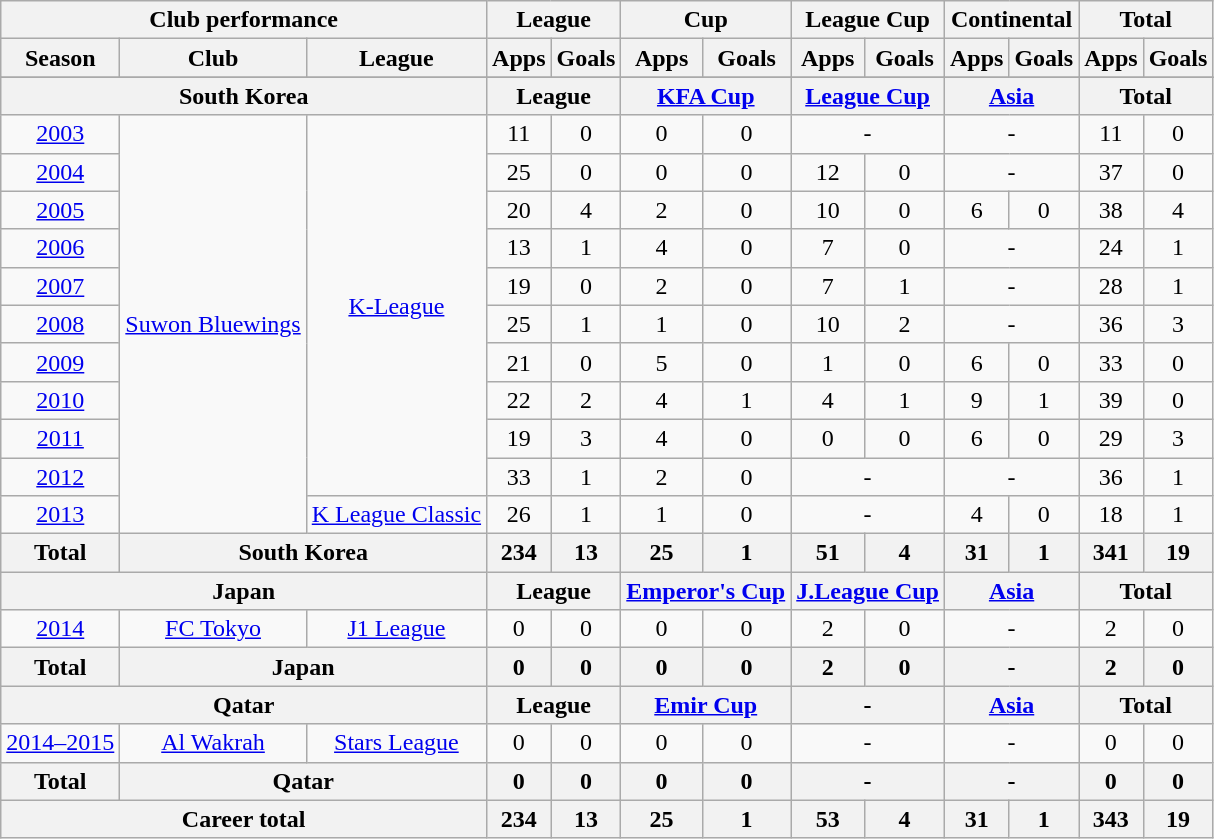<table class="wikitable" style="text-align:center">
<tr>
<th colspan=3>Club performance</th>
<th colspan=2>League</th>
<th colspan=2>Cup</th>
<th colspan=2>League Cup</th>
<th colspan=2>Continental</th>
<th colspan=2>Total</th>
</tr>
<tr>
<th>Season</th>
<th>Club</th>
<th>League</th>
<th>Apps</th>
<th>Goals</th>
<th>Apps</th>
<th>Goals</th>
<th>Apps</th>
<th>Goals</th>
<th>Apps</th>
<th>Goals</th>
<th>Apps</th>
<th>Goals</th>
</tr>
<tr>
</tr>
<tr>
<th colspan=3>South Korea</th>
<th colspan=2>League</th>
<th colspan=2><a href='#'>KFA Cup</a></th>
<th colspan=2><a href='#'>League Cup</a></th>
<th colspan=2><a href='#'>Asia</a></th>
<th colspan=2>Total</th>
</tr>
<tr>
<td><a href='#'>2003</a></td>
<td rowspan="11"><a href='#'>Suwon Bluewings</a></td>
<td rowspan="10"><a href='#'>K-League</a></td>
<td>11</td>
<td>0</td>
<td>0</td>
<td>0</td>
<td colspan="2">-</td>
<td colspan="2">-</td>
<td>11</td>
<td>0</td>
</tr>
<tr>
<td><a href='#'>2004</a></td>
<td>25</td>
<td>0</td>
<td>0</td>
<td>0</td>
<td>12</td>
<td>0</td>
<td colspan="2">-</td>
<td>37</td>
<td>0</td>
</tr>
<tr>
<td><a href='#'>2005</a></td>
<td>20</td>
<td>4</td>
<td>2</td>
<td>0</td>
<td>10</td>
<td>0</td>
<td>6</td>
<td>0</td>
<td>38</td>
<td>4</td>
</tr>
<tr>
<td><a href='#'>2006</a></td>
<td>13</td>
<td>1</td>
<td>4</td>
<td>0</td>
<td>7</td>
<td>0</td>
<td colspan="2">-</td>
<td>24</td>
<td>1</td>
</tr>
<tr>
<td><a href='#'>2007</a></td>
<td>19</td>
<td>0</td>
<td>2</td>
<td>0</td>
<td>7</td>
<td>1</td>
<td colspan="2">-</td>
<td>28</td>
<td>1</td>
</tr>
<tr>
<td><a href='#'>2008</a></td>
<td>25</td>
<td>1</td>
<td>1</td>
<td>0</td>
<td>10</td>
<td>2</td>
<td colspan="2">-</td>
<td>36</td>
<td>3</td>
</tr>
<tr>
<td><a href='#'>2009</a></td>
<td>21</td>
<td>0</td>
<td>5</td>
<td>0</td>
<td>1</td>
<td>0</td>
<td>6</td>
<td>0</td>
<td>33</td>
<td>0</td>
</tr>
<tr>
<td><a href='#'>2010</a></td>
<td>22</td>
<td>2</td>
<td>4</td>
<td>1</td>
<td>4</td>
<td>1</td>
<td>9</td>
<td>1</td>
<td>39</td>
<td>0</td>
</tr>
<tr>
<td><a href='#'>2011</a></td>
<td>19</td>
<td>3</td>
<td>4</td>
<td>0</td>
<td>0</td>
<td>0</td>
<td>6</td>
<td>0</td>
<td>29</td>
<td>3</td>
</tr>
<tr>
<td><a href='#'>2012</a></td>
<td>33</td>
<td>1</td>
<td>2</td>
<td>0</td>
<td colspan=2>-</td>
<td colspan=2>-</td>
<td>36</td>
<td>1</td>
</tr>
<tr>
<td><a href='#'>2013</a></td>
<td><a href='#'>K League Classic</a></td>
<td>26</td>
<td>1</td>
<td>1</td>
<td>0</td>
<td colspan=2>-</td>
<td>4</td>
<td>0</td>
<td>18</td>
<td>1</td>
</tr>
<tr>
<th rowspan=1>Total</th>
<th colspan=2>South Korea</th>
<th>234</th>
<th>13</th>
<th>25</th>
<th>1</th>
<th>51</th>
<th>4</th>
<th>31</th>
<th>1</th>
<th>341</th>
<th>19</th>
</tr>
<tr>
<th colspan=3>Japan</th>
<th colspan=2>League</th>
<th colspan=2><a href='#'>Emperor's Cup</a></th>
<th colspan=2><a href='#'>J.League Cup</a></th>
<th colspan=2><a href='#'>Asia</a></th>
<th colspan=2>Total</th>
</tr>
<tr>
<td><a href='#'>2014</a></td>
<td><a href='#'>FC Tokyo</a></td>
<td><a href='#'>J1 League</a></td>
<td>0</td>
<td>0</td>
<td>0</td>
<td>0</td>
<td>2</td>
<td>0</td>
<td colspan="2">-</td>
<td>2</td>
<td>0</td>
</tr>
<tr>
<th rowspan=1>Total</th>
<th colspan=2>Japan</th>
<th>0</th>
<th>0</th>
<th>0</th>
<th>0</th>
<th>2</th>
<th>0</th>
<th colspan="2">-</th>
<th>2</th>
<th>0</th>
</tr>
<tr>
<th colspan=3>Qatar</th>
<th colspan=2>League</th>
<th colspan=2><a href='#'>Emir Cup</a></th>
<th colspan=2>-</th>
<th colspan=2><a href='#'>Asia</a></th>
<th colspan=2>Total</th>
</tr>
<tr>
<td><a href='#'>2014–2015</a></td>
<td><a href='#'>Al Wakrah</a></td>
<td><a href='#'>Stars League</a></td>
<td>0</td>
<td>0</td>
<td>0</td>
<td>0</td>
<td colspan=2>-</td>
<td colspan=2>-</td>
<td>0</td>
<td>0</td>
</tr>
<tr>
<th rowspan=1>Total</th>
<th colspan=2>Qatar</th>
<th>0</th>
<th>0</th>
<th>0</th>
<th>0</th>
<th colspan="2">-</th>
<th colspan="2">-</th>
<th>0</th>
<th>0</th>
</tr>
<tr>
<th colspan=3>Career total</th>
<th>234</th>
<th>13</th>
<th>25</th>
<th>1</th>
<th>53</th>
<th>4</th>
<th>31</th>
<th>1</th>
<th>343</th>
<th>19</th>
</tr>
</table>
